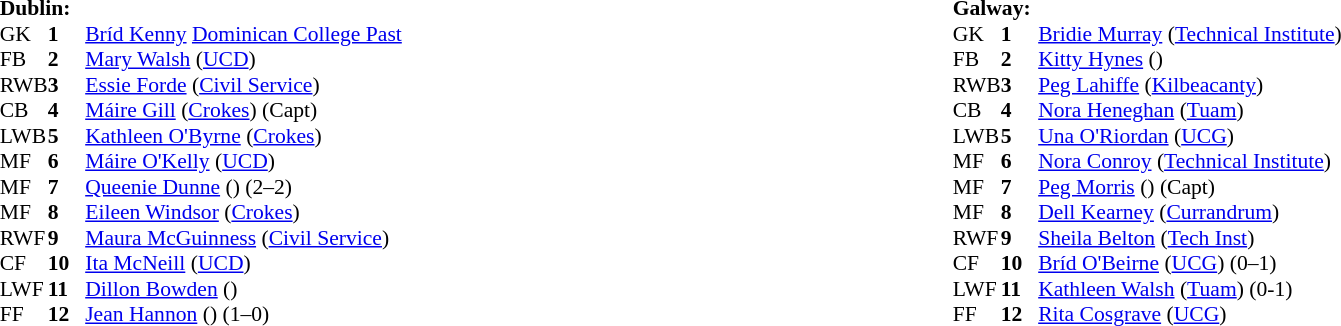<table width="100%">
<tr>
<td valign="top" width="50%"><br><table style="font-size: 90%" cellspacing="0" cellpadding="0" align=center>
<tr>
<td colspan="4"><strong>Dublin:</strong></td>
</tr>
<tr>
<th width="25"></th>
<th width="25"></th>
</tr>
<tr>
<td>GK</td>
<td><strong>1</strong></td>
<td><a href='#'>Bríd Kenny</a> <a href='#'>Dominican College Past</a></td>
</tr>
<tr>
<td>FB</td>
<td><strong>2</strong></td>
<td><a href='#'>Mary Walsh</a> (<a href='#'>UCD</a>)</td>
</tr>
<tr>
<td>RWB</td>
<td><strong>3</strong></td>
<td><a href='#'>Essie Forde</a> (<a href='#'>Civil Service</a>)</td>
</tr>
<tr>
<td>CB</td>
<td><strong>4</strong></td>
<td><a href='#'>Máire Gill</a> (<a href='#'>Crokes</a>) (Capt)</td>
</tr>
<tr>
<td>LWB</td>
<td><strong>5</strong></td>
<td><a href='#'>Kathleen O'Byrne</a> (<a href='#'>Crokes</a>)</td>
</tr>
<tr>
<td>MF</td>
<td><strong>6</strong></td>
<td><a href='#'>Máire O'Kelly</a> (<a href='#'>UCD</a>)</td>
</tr>
<tr>
<td>MF</td>
<td><strong>7</strong></td>
<td><a href='#'>Queenie Dunne</a> () (2–2)</td>
</tr>
<tr>
<td>MF</td>
<td><strong>8</strong></td>
<td><a href='#'>Eileen Windsor</a> (<a href='#'>Crokes</a>)</td>
</tr>
<tr>
<td>RWF</td>
<td><strong>9</strong></td>
<td><a href='#'>Maura McGuinness</a> (<a href='#'>Civil Service</a>)</td>
</tr>
<tr>
<td>CF</td>
<td><strong>10</strong></td>
<td><a href='#'>Ita McNeill</a>  (<a href='#'>UCD</a>)</td>
</tr>
<tr>
<td>LWF</td>
<td><strong>11</strong></td>
<td><a href='#'>Dillon Bowden</a> ()</td>
</tr>
<tr>
<td>FF</td>
<td><strong>12</strong></td>
<td><a href='#'>Jean Hannon</a> () (1–0)</td>
</tr>
<tr>
</tr>
</table>
</td>
<td valign="top" width="50%"><br><table style="font-size: 90%" cellspacing="0" cellpadding="0" align=center>
<tr>
<td colspan="4"><strong>Galway:</strong></td>
</tr>
<tr>
<th width="25"></th>
<th width="25"></th>
</tr>
<tr>
<td>GK</td>
<td><strong>1</strong></td>
<td><a href='#'>Bridie Murray</a> (<a href='#'>Technical Institute</a>)</td>
</tr>
<tr>
<td>FB</td>
<td><strong>2</strong></td>
<td><a href='#'>Kitty Hynes</a> ()</td>
</tr>
<tr>
<td>RWB</td>
<td><strong>3</strong></td>
<td><a href='#'>Peg Lahiffe</a> (<a href='#'>Kilbeacanty</a>)</td>
</tr>
<tr>
<td>CB</td>
<td><strong>4</strong></td>
<td><a href='#'>Nora Heneghan</a> (<a href='#'>Tuam</a>)</td>
</tr>
<tr>
<td>LWB</td>
<td><strong>5</strong></td>
<td><a href='#'>Una O'Riordan</a> (<a href='#'>UCG</a>)</td>
</tr>
<tr>
<td>MF</td>
<td><strong>6</strong></td>
<td><a href='#'>Nora Conroy</a> (<a href='#'>Technical Institute</a>)</td>
</tr>
<tr>
<td>MF</td>
<td><strong>7</strong></td>
<td><a href='#'>Peg Morris</a> () (Capt)</td>
</tr>
<tr>
<td>MF</td>
<td><strong>8</strong></td>
<td><a href='#'>Dell Kearney</a> (<a href='#'>Currandrum</a>)</td>
</tr>
<tr>
<td>RWF</td>
<td><strong>9</strong></td>
<td><a href='#'>Sheila Belton</a> (<a href='#'>Tech Inst</a>)</td>
</tr>
<tr>
<td>CF</td>
<td><strong>10</strong></td>
<td><a href='#'>Bríd O'Beirne</a> (<a href='#'>UCG</a>) (0–1)</td>
</tr>
<tr>
<td>LWF</td>
<td><strong>11</strong></td>
<td><a href='#'>Kathleen Walsh</a> (<a href='#'>Tuam</a>) (0-1)</td>
</tr>
<tr>
<td>FF</td>
<td><strong>12</strong></td>
<td><a href='#'>Rita Cosgrave</a> (<a href='#'>UCG</a>)</td>
</tr>
<tr>
</tr>
</table>
</td>
</tr>
</table>
